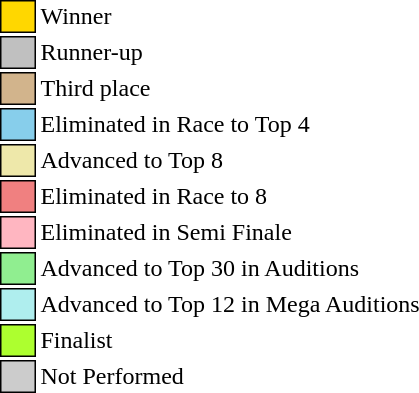<table class="toccolours" style="font-size: 100%; white-space: nowrap">
<tr>
<td style="background:gold; border:1px solid black">     </td>
<td>Winner</td>
</tr>
<tr>
<td style="background:silver; border:1px solid black">     </td>
<td>Runner-up</td>
</tr>
<tr>
<td style="background:tan; border:1px solid black">     </td>
<td>Third place</td>
</tr>
<tr>
<td style="background:skyblue; border:1px solid black">     </td>
<td>Eliminated in Race to Top 4</td>
</tr>
<tr>
<td style="background:#EEE8AA; border:1px solid black">     </td>
<td>Advanced to Top 8</td>
</tr>
<tr>
<td style="background:#F08080; border:1px solid black">     </td>
<td>Eliminated in Race to 8</td>
</tr>
<tr>
<td style="background:#FFB6C1; border:1px solid black">     </td>
<td>Eliminated in Semi Finale</td>
</tr>
<tr>
<td style="background:#90EE90; border:1px solid black">     </td>
<td>Advanced to Top 30 in Auditions</td>
</tr>
<tr>
<td style="background:#AFEEEE; border:1px solid black">     </td>
<td>Advanced to Top 12 in Mega Auditions</td>
</tr>
<tr>
<td style="background:#ADFF2F; border:1px solid black">     </td>
<td>Finalist</td>
</tr>
<tr>
<td style="background:#ccc; border:1px solid black">     </td>
<td>Not Performed</td>
</tr>
<tr>
</tr>
</table>
